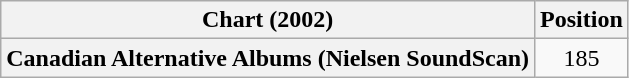<table class="wikitable plainrowheaders">
<tr>
<th scope="col">Chart (2002)</th>
<th scope="col">Position</th>
</tr>
<tr>
<th scope="row">Canadian Alternative Albums (Nielsen SoundScan)</th>
<td align=center>185</td>
</tr>
</table>
